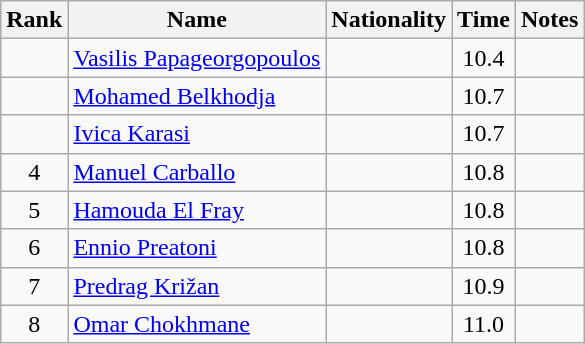<table class="wikitable sortable" style="text-align:center">
<tr>
<th>Rank</th>
<th>Name</th>
<th>Nationality</th>
<th>Time</th>
<th>Notes</th>
</tr>
<tr>
<td></td>
<td align=left><a href='#'>Vasilis Papageorgopoulos</a></td>
<td align=left></td>
<td>10.4</td>
<td></td>
</tr>
<tr>
<td></td>
<td align=left><a href='#'>Mohamed Belkhodja</a></td>
<td align=left></td>
<td>10.7</td>
<td></td>
</tr>
<tr>
<td></td>
<td align=left><a href='#'>Ivica Karasi</a></td>
<td align=left></td>
<td>10.7</td>
<td></td>
</tr>
<tr>
<td>4</td>
<td align=left><a href='#'>Manuel Carballo</a></td>
<td align=left></td>
<td>10.8</td>
<td></td>
</tr>
<tr>
<td>5</td>
<td align=left><a href='#'>Hamouda El Fray</a></td>
<td align=left></td>
<td>10.8</td>
<td></td>
</tr>
<tr>
<td>6</td>
<td align=left><a href='#'>Ennio Preatoni</a></td>
<td align=left></td>
<td>10.8</td>
<td></td>
</tr>
<tr>
<td>7</td>
<td align=left><a href='#'>Predrag Križan</a></td>
<td align=left></td>
<td>10.9</td>
<td></td>
</tr>
<tr>
<td>8</td>
<td align=left><a href='#'>Omar Chokhmane</a></td>
<td align=left></td>
<td>11.0</td>
<td></td>
</tr>
</table>
